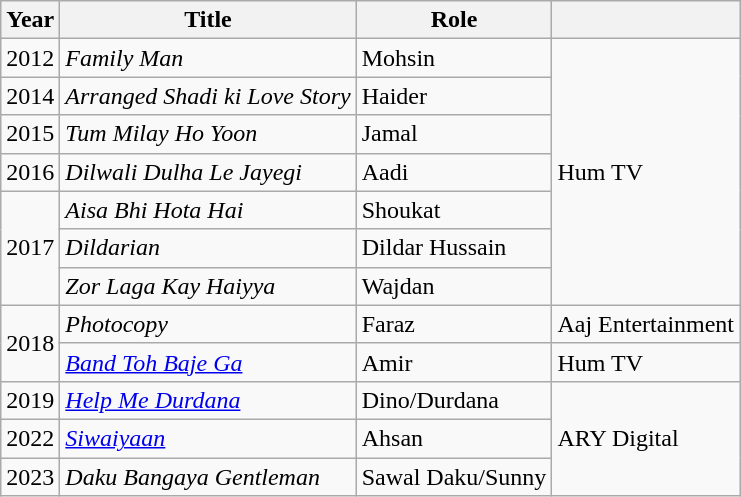<table class="wikitable sortable">
<tr>
<th>Year</th>
<th>Title</th>
<th>Role</th>
<th></th>
</tr>
<tr>
<td>2012</td>
<td><em>Family Man</em></td>
<td>Mohsin</td>
<td rowspan="7">Hum TV</td>
</tr>
<tr>
<td>2014</td>
<td><em>Arranged Shadi ki Love Story</em></td>
<td>Haider</td>
</tr>
<tr>
<td>2015</td>
<td><em>Tum Milay Ho Yoon</em></td>
<td>Jamal</td>
</tr>
<tr>
<td>2016</td>
<td><em>Dilwali Dulha Le Jayegi</em></td>
<td>Aadi</td>
</tr>
<tr>
<td rowspan=3>2017</td>
<td><em>Aisa Bhi Hota Hai</em></td>
<td>Shoukat</td>
</tr>
<tr>
<td><em>Dildarian</em></td>
<td>Dildar Hussain</td>
</tr>
<tr>
<td><em>Zor Laga Kay Haiyya</em></td>
<td>Wajdan</td>
</tr>
<tr>
<td rowspan=2>2018</td>
<td><em>Photocopy</em></td>
<td>Faraz</td>
<td>Aaj Entertainment</td>
</tr>
<tr>
<td><em><a href='#'>Band Toh Baje Ga</a></em></td>
<td>Amir</td>
<td>Hum TV</td>
</tr>
<tr>
<td>2019</td>
<td><em><a href='#'>Help Me Durdana</a></em></td>
<td>Dino/Durdana</td>
<td rowspan="3">ARY Digital</td>
</tr>
<tr>
<td>2022</td>
<td><em><a href='#'>Siwaiyaan</a></em></td>
<td>Ahsan</td>
</tr>
<tr>
<td>2023</td>
<td><em>Daku Bangaya Gentleman</em></td>
<td>Sawal Daku/Sunny</td>
</tr>
</table>
